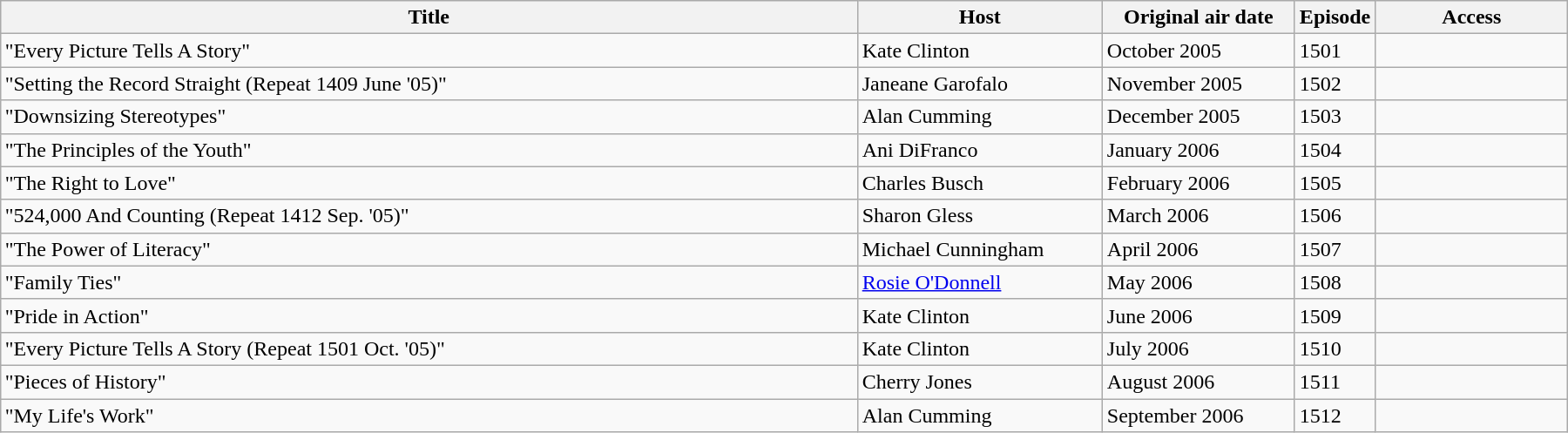<table class="wikitable" style="text-align=center; width:95%; margin:auto;">
<tr>
<th>Title</th>
<th width="180">Host</th>
<th width="140">Original air date</th>
<th width="40">Episode</th>
<th width="140">Access</th>
</tr>
<tr>
<td>"Every Picture Tells A Story"</td>
<td>Kate Clinton</td>
<td>October 2005</td>
<td>1501</td>
<td></td>
</tr>
<tr>
<td>"Setting the Record Straight (Repeat 1409 June '05)"</td>
<td>Janeane Garofalo</td>
<td>November 2005</td>
<td>1502</td>
<td></td>
</tr>
<tr>
<td>"Downsizing Stereotypes"</td>
<td>Alan Cumming</td>
<td>December 2005</td>
<td>1503</td>
<td></td>
</tr>
<tr>
<td>"The Principles of the Youth"</td>
<td>Ani DiFranco</td>
<td>January 2006</td>
<td>1504</td>
<td></td>
</tr>
<tr>
<td>"The Right to Love"</td>
<td>Charles Busch</td>
<td>February 2006</td>
<td>1505</td>
<td></td>
</tr>
<tr>
<td>"524,000 And Counting (Repeat 1412 Sep. '05)"</td>
<td>Sharon Gless</td>
<td>March 2006</td>
<td>1506</td>
<td></td>
</tr>
<tr>
<td>"The Power of Literacy"</td>
<td>Michael Cunningham</td>
<td>April 2006</td>
<td>1507</td>
<td></td>
</tr>
<tr>
<td>"Family Ties"</td>
<td><a href='#'>Rosie O'Donnell</a></td>
<td>May 2006</td>
<td>1508</td>
<td></td>
</tr>
<tr>
<td>"Pride in Action"</td>
<td>Kate Clinton</td>
<td>June 2006</td>
<td>1509</td>
<td></td>
</tr>
<tr>
<td>"Every Picture Tells A Story (Repeat 1501 Oct. '05)"</td>
<td>Kate Clinton</td>
<td>July 2006</td>
<td>1510</td>
<td></td>
</tr>
<tr>
<td>"Pieces of History"</td>
<td>Cherry Jones</td>
<td>August 2006</td>
<td>1511</td>
<td></td>
</tr>
<tr>
<td>"My Life's Work"</td>
<td>Alan Cumming</td>
<td>September 2006</td>
<td>1512</td>
<td></td>
</tr>
</table>
